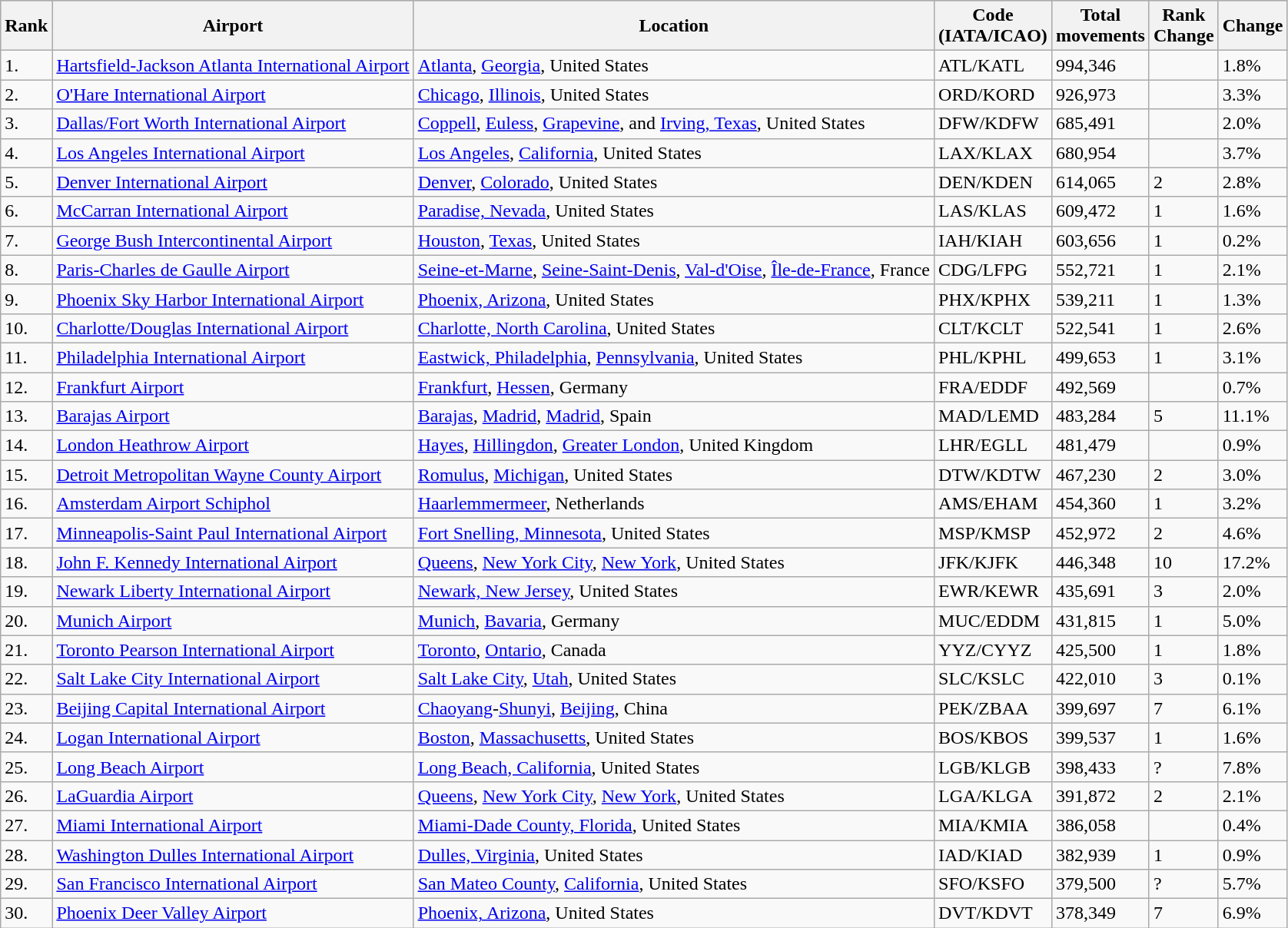<table class="wikitable sortable" width= align=>
<tr style="background:lightgrey;">
<th>Rank</th>
<th>Airport</th>
<th>Location</th>
<th>Code<br>(IATA/ICAO)</th>
<th>Total<br>movements</th>
<th>Rank<br>Change</th>
<th>Change</th>
</tr>
<tr>
<td>1.</td>
<td><a href='#'>Hartsfield-Jackson Atlanta International Airport</a></td>
<td><a href='#'>Atlanta</a>, <a href='#'>Georgia</a>, United States</td>
<td>ATL/KATL</td>
<td>994,346</td>
<td></td>
<td>1.8%</td>
</tr>
<tr>
<td>2.</td>
<td><a href='#'>O'Hare International Airport</a></td>
<td><a href='#'>Chicago</a>, <a href='#'>Illinois</a>, United States</td>
<td>ORD/KORD</td>
<td>926,973</td>
<td></td>
<td>3.3%</td>
</tr>
<tr>
<td>3.</td>
<td><a href='#'>Dallas/Fort Worth International Airport</a></td>
<td><a href='#'>Coppell</a>, <a href='#'>Euless</a>, <a href='#'>Grapevine</a>, and <a href='#'>Irving, Texas</a>, United States</td>
<td>DFW/KDFW</td>
<td>685,491</td>
<td></td>
<td>2.0%</td>
</tr>
<tr>
<td>4.</td>
<td><a href='#'>Los Angeles International Airport</a></td>
<td><a href='#'>Los Angeles</a>, <a href='#'>California</a>, United States</td>
<td>LAX/KLAX</td>
<td>680,954</td>
<td></td>
<td>3.7%</td>
</tr>
<tr>
<td>5.</td>
<td><a href='#'>Denver International Airport</a></td>
<td><a href='#'>Denver</a>, <a href='#'>Colorado</a>, United States</td>
<td>DEN/KDEN</td>
<td>614,065</td>
<td>2</td>
<td>2.8%</td>
</tr>
<tr>
<td>6.</td>
<td><a href='#'>McCarran International Airport</a></td>
<td><a href='#'>Paradise, Nevada</a>, United States</td>
<td>LAS/KLAS</td>
<td>609,472</td>
<td>1</td>
<td>1.6%</td>
</tr>
<tr>
<td>7.</td>
<td><a href='#'>George Bush Intercontinental Airport</a></td>
<td><a href='#'>Houston</a>, <a href='#'>Texas</a>, United States</td>
<td>IAH/KIAH</td>
<td>603,656</td>
<td>1</td>
<td>0.2%</td>
</tr>
<tr>
<td>8.</td>
<td><a href='#'>Paris-Charles de Gaulle Airport</a></td>
<td><a href='#'>Seine-et-Marne</a>, <a href='#'>Seine-Saint-Denis</a>, <a href='#'>Val-d'Oise</a>, <a href='#'>Île-de-France</a>, France</td>
<td>CDG/LFPG</td>
<td>552,721</td>
<td>1</td>
<td>2.1%</td>
</tr>
<tr>
<td>9.</td>
<td><a href='#'>Phoenix Sky Harbor International Airport</a></td>
<td><a href='#'>Phoenix, Arizona</a>, United States</td>
<td>PHX/KPHX</td>
<td>539,211</td>
<td>1</td>
<td>1.3%</td>
</tr>
<tr>
<td>10.</td>
<td><a href='#'>Charlotte/Douglas International Airport</a></td>
<td><a href='#'>Charlotte, North Carolina</a>, United States</td>
<td>CLT/KCLT</td>
<td>522,541</td>
<td>1</td>
<td>2.6%</td>
</tr>
<tr>
<td>11.</td>
<td><a href='#'>Philadelphia International Airport</a></td>
<td><a href='#'>Eastwick, Philadelphia</a>, <a href='#'>Pennsylvania</a>, United States</td>
<td>PHL/KPHL</td>
<td>499,653</td>
<td>1</td>
<td>3.1%</td>
</tr>
<tr>
<td>12.</td>
<td><a href='#'>Frankfurt Airport</a></td>
<td><a href='#'>Frankfurt</a>, <a href='#'>Hessen</a>, Germany</td>
<td>FRA/EDDF</td>
<td>492,569</td>
<td></td>
<td>0.7%</td>
</tr>
<tr>
<td>13.</td>
<td><a href='#'>Barajas Airport</a></td>
<td><a href='#'>Barajas</a>, <a href='#'>Madrid</a>, <a href='#'>Madrid</a>, Spain</td>
<td>MAD/LEMD</td>
<td>483,284</td>
<td>5</td>
<td>11.1%</td>
</tr>
<tr>
<td>14.</td>
<td><a href='#'>London Heathrow Airport</a></td>
<td><a href='#'>Hayes</a>, <a href='#'>Hillingdon</a>, <a href='#'>Greater London</a>, United Kingdom</td>
<td>LHR/EGLL</td>
<td>481,479</td>
<td></td>
<td>0.9%</td>
</tr>
<tr>
<td>15.</td>
<td><a href='#'>Detroit Metropolitan Wayne County Airport</a></td>
<td><a href='#'>Romulus</a>, <a href='#'>Michigan</a>, United States</td>
<td>DTW/KDTW</td>
<td>467,230</td>
<td>2</td>
<td>3.0%</td>
</tr>
<tr>
<td>16.</td>
<td><a href='#'>Amsterdam Airport Schiphol</a></td>
<td><a href='#'>Haarlemmermeer</a>, Netherlands</td>
<td>AMS/EHAM</td>
<td>454,360</td>
<td>1</td>
<td>3.2%</td>
</tr>
<tr>
<td>17.</td>
<td><a href='#'>Minneapolis-Saint Paul International Airport</a></td>
<td><a href='#'>Fort Snelling, Minnesota</a>, United States</td>
<td>MSP/KMSP</td>
<td>452,972</td>
<td>2</td>
<td>4.6%</td>
</tr>
<tr>
<td>18.</td>
<td><a href='#'>John F. Kennedy International Airport</a></td>
<td><a href='#'>Queens</a>, <a href='#'>New York City</a>, <a href='#'>New York</a>, United States</td>
<td>JFK/KJFK</td>
<td>446,348</td>
<td>10</td>
<td>17.2%</td>
</tr>
<tr>
<td>19.</td>
<td><a href='#'>Newark Liberty International Airport</a></td>
<td><a href='#'>Newark, New Jersey</a>, United States</td>
<td>EWR/KEWR</td>
<td>435,691</td>
<td>3</td>
<td>2.0%</td>
</tr>
<tr>
<td>20.</td>
<td><a href='#'>Munich Airport</a></td>
<td><a href='#'>Munich</a>, <a href='#'>Bavaria</a>, Germany</td>
<td>MUC/EDDM</td>
<td>431,815</td>
<td>1</td>
<td>5.0%</td>
</tr>
<tr>
<td>21.</td>
<td><a href='#'>Toronto Pearson International Airport</a></td>
<td><a href='#'>Toronto</a>, <a href='#'>Ontario</a>, Canada</td>
<td>YYZ/CYYZ</td>
<td>425,500</td>
<td>1</td>
<td>1.8%</td>
</tr>
<tr>
<td>22.</td>
<td><a href='#'>Salt Lake City International Airport</a></td>
<td><a href='#'>Salt Lake City</a>, <a href='#'>Utah</a>, United States</td>
<td>SLC/KSLC</td>
<td>422,010</td>
<td>3</td>
<td>0.1%</td>
</tr>
<tr>
<td>23.</td>
<td><a href='#'>Beijing Capital International Airport</a></td>
<td><a href='#'>Chaoyang</a>-<a href='#'>Shunyi</a>, <a href='#'>Beijing</a>, China</td>
<td>PEK/ZBAA</td>
<td>399,697</td>
<td>7</td>
<td>6.1%</td>
</tr>
<tr>
<td>24.</td>
<td><a href='#'>Logan International Airport</a></td>
<td><a href='#'>Boston</a>, <a href='#'>Massachusetts</a>, United States</td>
<td>BOS/KBOS</td>
<td>399,537</td>
<td>1</td>
<td>1.6%</td>
</tr>
<tr>
<td>25.</td>
<td><a href='#'>Long Beach Airport</a></td>
<td><a href='#'>Long Beach, California</a>, United States</td>
<td>LGB/KLGB</td>
<td>398,433</td>
<td>?</td>
<td>7.8%</td>
</tr>
<tr>
<td>26.</td>
<td><a href='#'>LaGuardia Airport</a></td>
<td><a href='#'>Queens</a>, <a href='#'>New York City</a>, <a href='#'>New York</a>, United States</td>
<td>LGA/KLGA</td>
<td>391,872</td>
<td>2</td>
<td>2.1%</td>
</tr>
<tr>
<td>27.</td>
<td><a href='#'>Miami International Airport</a></td>
<td><a href='#'>Miami-Dade County, Florida</a>, United States</td>
<td>MIA/KMIA</td>
<td>386,058</td>
<td></td>
<td>0.4%</td>
</tr>
<tr>
<td>28.</td>
<td><a href='#'>Washington Dulles International Airport</a></td>
<td><a href='#'>Dulles, Virginia</a>, United States</td>
<td>IAD/KIAD</td>
<td>382,939</td>
<td>1</td>
<td>0.9%</td>
</tr>
<tr>
<td>29.</td>
<td><a href='#'>San Francisco International Airport</a></td>
<td><a href='#'>San Mateo County</a>, <a href='#'>California</a>, United States</td>
<td>SFO/KSFO</td>
<td>379,500</td>
<td>?</td>
<td>5.7%</td>
</tr>
<tr>
<td>30.</td>
<td><a href='#'>Phoenix Deer Valley Airport</a></td>
<td><a href='#'>Phoenix, Arizona</a>, United States</td>
<td>DVT/KDVT</td>
<td>378,349</td>
<td>7</td>
<td>6.9%</td>
</tr>
</table>
